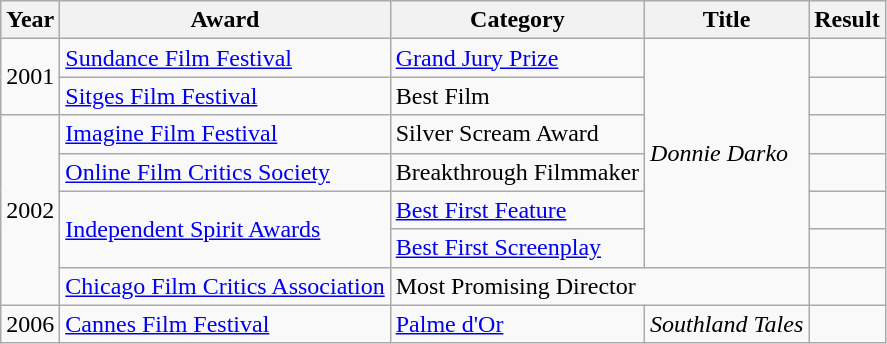<table class="wikitable">
<tr>
<th>Year</th>
<th>Award</th>
<th>Category</th>
<th>Title</th>
<th>Result</th>
</tr>
<tr>
<td rowspan=2>2001</td>
<td><a href='#'>Sundance Film Festival</a></td>
<td><a href='#'>Grand Jury Prize</a></td>
<td rowspan="6"><em>Donnie Darko</em></td>
<td></td>
</tr>
<tr>
<td><a href='#'>Sitges Film Festival</a></td>
<td>Best Film</td>
<td></td>
</tr>
<tr>
<td rowspan="5">2002</td>
<td><a href='#'>Imagine Film Festival</a></td>
<td>Silver Scream Award</td>
<td></td>
</tr>
<tr>
<td><a href='#'>Online Film Critics Society</a></td>
<td>Breakthrough Filmmaker</td>
<td></td>
</tr>
<tr>
<td rowspan=2><a href='#'>Independent Spirit Awards</a></td>
<td><a href='#'>Best First Feature</a></td>
<td></td>
</tr>
<tr>
<td><a href='#'>Best First Screenplay</a></td>
<td></td>
</tr>
<tr>
<td><a href='#'>Chicago Film Critics Association</a></td>
<td colspan=2>Most Promising Director</td>
<td></td>
</tr>
<tr>
<td>2006</td>
<td><a href='#'>Cannes Film Festival</a></td>
<td><a href='#'>Palme d'Or</a></td>
<td><em>Southland Tales</em></td>
<td></td>
</tr>
</table>
